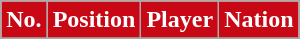<table class="wikitable sortable">
<tr>
<th style="background:#c80815; color:#fff;" scope="col">No.</th>
<th style="background:#c80815; color:#fff;" scope="col">Position</th>
<th style="background:#c80815; color:#fff;" scope="col">Player</th>
<th style="background:#c80815; color:#fff;" scope="col">Nation</th>
</tr>
<tr>
</tr>
</table>
